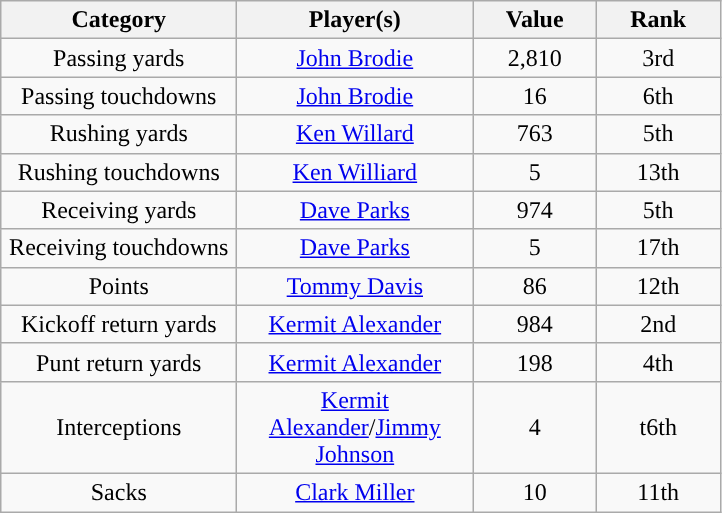<table class="wikitable" style="text-align:center">
<tr>
<th width=150px>Category</th>
<th width=150px>Player(s)</th>
<th width=75px>Value</th>
<th width=75px>Rank</th>
</tr>
<tr>
<td>Passing yards</td>
<td><a href='#'>John Brodie</a></td>
<td>2,810</td>
<td>3rd</td>
</tr>
<tr>
<td>Passing touchdowns</td>
<td><a href='#'>John Brodie</a></td>
<td>16</td>
<td>6th</td>
</tr>
<tr>
<td>Rushing yards</td>
<td><a href='#'>Ken Willard</a></td>
<td>763</td>
<td>5th</td>
</tr>
<tr>
<td>Rushing touchdowns</td>
<td><a href='#'>Ken Williard</a></td>
<td>5</td>
<td>13th</td>
</tr>
<tr>
<td>Receiving yards</td>
<td><a href='#'>Dave Parks</a></td>
<td>974</td>
<td>5th</td>
</tr>
<tr>
<td>Receiving touchdowns</td>
<td><a href='#'>Dave Parks</a></td>
<td>5</td>
<td>17th</td>
</tr>
<tr>
<td>Points</td>
<td><a href='#'>Tommy Davis</a></td>
<td>86</td>
<td>12th</td>
</tr>
<tr>
<td>Kickoff return yards</td>
<td><a href='#'>Kermit Alexander</a></td>
<td>984</td>
<td>2nd</td>
</tr>
<tr>
<td>Punt return yards</td>
<td><a href='#'>Kermit Alexander</a></td>
<td>198</td>
<td>4th</td>
</tr>
<tr>
<td>Interceptions</td>
<td><a href='#'>Kermit Alexander</a>/<a href='#'>Jimmy Johnson</a></td>
<td>4</td>
<td>t6th</td>
</tr>
<tr>
<td>Sacks</td>
<td><a href='#'>Clark Miller</a></td>
<td>10</td>
<td>11th</td>
</tr>
</table>
